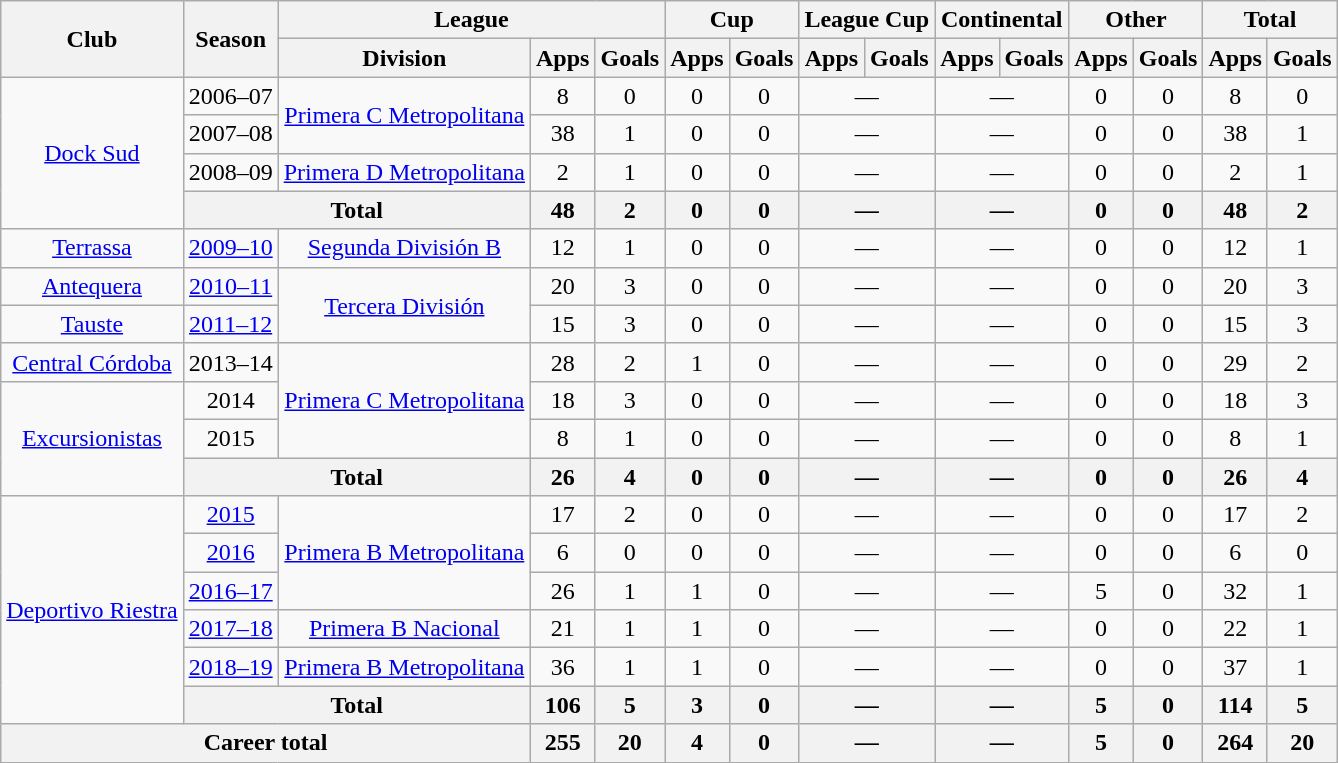<table class="wikitable" style="text-align:center">
<tr>
<th rowspan="2">Club</th>
<th rowspan="2">Season</th>
<th colspan="3">League</th>
<th colspan="2">Cup</th>
<th colspan="2">League Cup</th>
<th colspan="2">Continental</th>
<th colspan="2">Other</th>
<th colspan="2">Total</th>
</tr>
<tr>
<th>Division</th>
<th>Apps</th>
<th>Goals</th>
<th>Apps</th>
<th>Goals</th>
<th>Apps</th>
<th>Goals</th>
<th>Apps</th>
<th>Goals</th>
<th>Apps</th>
<th>Goals</th>
<th>Apps</th>
<th>Goals</th>
</tr>
<tr>
<td rowspan="4"><a href='#'>Dock Sud</a></td>
<td>2006–07</td>
<td rowspan="2"><a href='#'>Primera C Metropolitana</a></td>
<td>8</td>
<td>0</td>
<td>0</td>
<td>0</td>
<td colspan="2">—</td>
<td colspan="2">—</td>
<td>0</td>
<td>0</td>
<td>8</td>
<td>0</td>
</tr>
<tr>
<td>2007–08</td>
<td>38</td>
<td>1</td>
<td>0</td>
<td>0</td>
<td colspan="2">—</td>
<td colspan="2">—</td>
<td>0</td>
<td>0</td>
<td>38</td>
<td>1</td>
</tr>
<tr>
<td>2008–09</td>
<td rowspan="1"><a href='#'>Primera D Metropolitana</a></td>
<td>2</td>
<td>1</td>
<td>0</td>
<td>0</td>
<td colspan="2">—</td>
<td colspan="2">—</td>
<td>0</td>
<td>0</td>
<td>2</td>
<td>1</td>
</tr>
<tr>
<th colspan="2">Total</th>
<th>48</th>
<th>2</th>
<th>0</th>
<th>0</th>
<th colspan="2">—</th>
<th colspan="2">—</th>
<th>0</th>
<th>0</th>
<th>48</th>
<th>2</th>
</tr>
<tr>
<td rowspan="1"><a href='#'>Terrassa</a></td>
<td><a href='#'>2009–10</a></td>
<td rowspan="1"><a href='#'>Segunda División B</a></td>
<td>12</td>
<td>1</td>
<td>0</td>
<td>0</td>
<td colspan="2">—</td>
<td colspan="2">—</td>
<td>0</td>
<td>0</td>
<td>12</td>
<td>1</td>
</tr>
<tr>
<td rowspan="1"><a href='#'>Antequera</a></td>
<td><a href='#'>2010–11</a></td>
<td rowspan="2"><a href='#'>Tercera División</a></td>
<td>20</td>
<td>3</td>
<td>0</td>
<td>0</td>
<td colspan="2">—</td>
<td colspan="2">—</td>
<td>0</td>
<td>0</td>
<td>20</td>
<td>3</td>
</tr>
<tr>
<td rowspan="1"><a href='#'>Tauste</a></td>
<td><a href='#'>2011–12</a></td>
<td>15</td>
<td>3</td>
<td>0</td>
<td>0</td>
<td colspan="2">—</td>
<td colspan="2">—</td>
<td>0</td>
<td>0</td>
<td>15</td>
<td>3</td>
</tr>
<tr>
<td rowspan="1"><a href='#'>Central Córdoba</a></td>
<td>2013–14</td>
<td rowspan="3"><a href='#'>Primera C Metropolitana</a></td>
<td>28</td>
<td>2</td>
<td>1</td>
<td>0</td>
<td colspan="2">—</td>
<td colspan="2">—</td>
<td>0</td>
<td>0</td>
<td>29</td>
<td>2</td>
</tr>
<tr>
<td rowspan="3"><a href='#'>Excursionistas</a></td>
<td>2014</td>
<td>18</td>
<td>3</td>
<td>0</td>
<td>0</td>
<td colspan="2">—</td>
<td colspan="2">—</td>
<td>0</td>
<td>0</td>
<td>18</td>
<td>3</td>
</tr>
<tr>
<td>2015</td>
<td>8</td>
<td>1</td>
<td>0</td>
<td>0</td>
<td colspan="2">—</td>
<td colspan="2">—</td>
<td>0</td>
<td>0</td>
<td>8</td>
<td>1</td>
</tr>
<tr>
<th colspan="2">Total</th>
<th>26</th>
<th>4</th>
<th>0</th>
<th>0</th>
<th colspan="2">—</th>
<th colspan="2">—</th>
<th>0</th>
<th>0</th>
<th>26</th>
<th>4</th>
</tr>
<tr>
<td rowspan="6"><a href='#'>Deportivo Riestra</a></td>
<td><a href='#'>2015</a></td>
<td rowspan="3"><a href='#'>Primera B Metropolitana</a></td>
<td>17</td>
<td>2</td>
<td>0</td>
<td>0</td>
<td colspan="2">—</td>
<td colspan="2">—</td>
<td>0</td>
<td>0</td>
<td>17</td>
<td>2</td>
</tr>
<tr>
<td><a href='#'>2016</a></td>
<td>6</td>
<td>0</td>
<td>0</td>
<td>0</td>
<td colspan="2">—</td>
<td colspan="2">—</td>
<td>0</td>
<td>0</td>
<td>6</td>
<td>0</td>
</tr>
<tr>
<td><a href='#'>2016–17</a></td>
<td>26</td>
<td>1</td>
<td>1</td>
<td>0</td>
<td colspan="2">—</td>
<td colspan="2">—</td>
<td>5</td>
<td>0</td>
<td>32</td>
<td>1</td>
</tr>
<tr>
<td><a href='#'>2017–18</a></td>
<td rowspan="1"><a href='#'>Primera B Nacional</a></td>
<td>21</td>
<td>1</td>
<td>1</td>
<td>0</td>
<td colspan="2">—</td>
<td colspan="2">—</td>
<td>0</td>
<td>0</td>
<td>22</td>
<td>1</td>
</tr>
<tr>
<td><a href='#'>2018–19</a></td>
<td rowspan="1"><a href='#'>Primera B Metropolitana</a></td>
<td>36</td>
<td>1</td>
<td>1</td>
<td>0</td>
<td colspan="2">—</td>
<td colspan="2">—</td>
<td>0</td>
<td>0</td>
<td>37</td>
<td>1</td>
</tr>
<tr>
<th colspan="2">Total</th>
<th>106</th>
<th>5</th>
<th>3</th>
<th>0</th>
<th colspan="2">—</th>
<th colspan="2">—</th>
<th>5</th>
<th>0</th>
<th>114</th>
<th>5</th>
</tr>
<tr>
<th colspan="3">Career total</th>
<th>255</th>
<th>20</th>
<th>4</th>
<th>0</th>
<th colspan="2">—</th>
<th colspan="2">—</th>
<th>5</th>
<th>0</th>
<th>264</th>
<th>20</th>
</tr>
</table>
